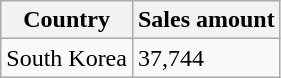<table class="wikitable">
<tr>
<th>Country</th>
<th>Sales amount</th>
</tr>
<tr>
<td>South Korea</td>
<td>37,744</td>
</tr>
</table>
